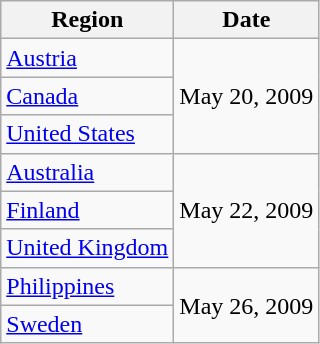<table class="wikitable">
<tr>
<th>Region</th>
<th>Date</th>
</tr>
<tr>
<td><a href='#'>Austria</a></td>
<td rowspan="3">May 20, 2009</td>
</tr>
<tr>
<td><a href='#'>Canada</a></td>
</tr>
<tr>
<td><a href='#'>United States</a></td>
</tr>
<tr>
<td><a href='#'>Australia</a></td>
<td rowspan="3">May 22, 2009</td>
</tr>
<tr>
<td><a href='#'>Finland</a></td>
</tr>
<tr>
<td><a href='#'>United Kingdom</a></td>
</tr>
<tr>
<td><a href='#'>Philippines</a></td>
<td rowspan="2">May 26, 2009</td>
</tr>
<tr>
<td><a href='#'>Sweden</a></td>
</tr>
</table>
